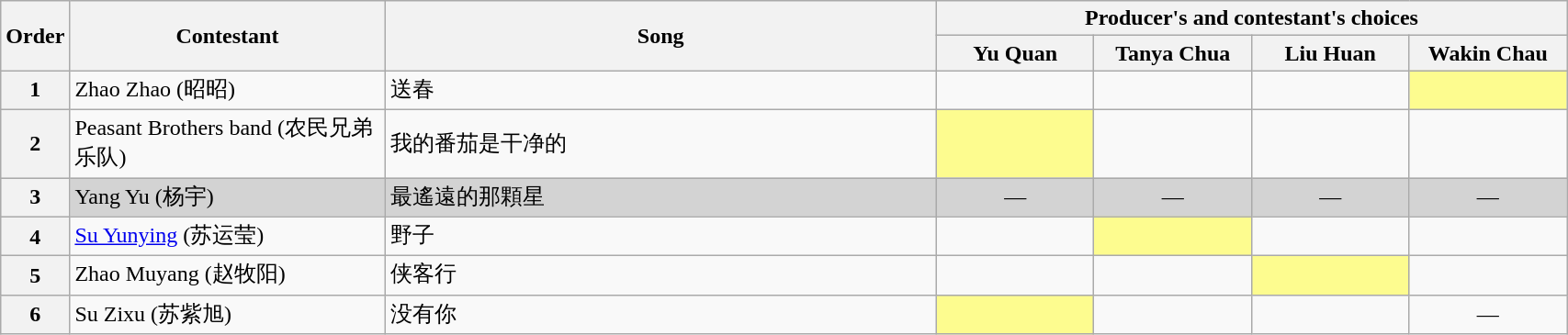<table class="wikitable" style="width:90%;">
<tr>
<th rowspan="2" width="1%">Order</th>
<th rowspan="2" width="20%">Contestant</th>
<th rowspan="2" width="35%">Song</th>
<th colspan="4" width="40%">Producer's and contestant's choices</th>
</tr>
<tr>
<th width="10%"><strong>Yu Quan</strong></th>
<th width="10%"><strong>Tanya Chua</strong></th>
<th width="10%"><strong>Liu Huan</strong></th>
<th width="10%"><strong>Wakin Chau</strong></th>
</tr>
<tr>
<th>1</th>
<td>Zhao Zhao (昭昭)<br></td>
<td>送春<br></td>
<td style="text-align:center;"></td>
<td style="text-align:center;"></td>
<td style="text-align:center;"></td>
<td style="background:#FDFC8F;text-align:center;"></td>
</tr>
<tr>
<th>2</th>
<td>Peasant Brothers band (农民兄弟乐队)<br></td>
<td>我的番茄是干净的<br></td>
<td style="background:#FDFC8F;text-align:center;"></td>
<td style="text-align:center;"></td>
<td style="text-align:center;"></td>
<td style="text-align:center;"></td>
</tr>
<tr bgcolor=lightgrey>
<th>3</th>
<td>Yang Yu (杨宇)<br></td>
<td>最遙遠的那顆星<br></td>
<td style="text-align:center;">—</td>
<td style="text-align:center;">—</td>
<td style="text-align:center;">—</td>
<td style="text-align:center;">—</td>
</tr>
<tr>
<th>4</th>
<td><a href='#'>Su Yunying</a> (苏运莹)<br></td>
<td>野子<br></td>
<td style="text-align:center;"></td>
<td style="background:#FDFC8F;text-align:center;"></td>
<td style="text-align:center;"></td>
<td style="text-align:center;"></td>
</tr>
<tr>
<th>5</th>
<td>Zhao Muyang (赵牧阳)<br></td>
<td>侠客行<br></td>
<td style="text-align:center;"></td>
<td style="text-align:center;"></td>
<td style="background:#FDFC8F;text-align:center;"></td>
<td style="text-align:center;"></td>
</tr>
<tr>
<th>6</th>
<td>Su Zixu (苏紫旭)<br></td>
<td>没有你<br></td>
<td style="background:#FDFC8F;text-align:center;"></td>
<td style="text-align:center;"></td>
<td style="text-align:center;"></td>
<td style="text-align:center;">—</td>
</tr>
</table>
